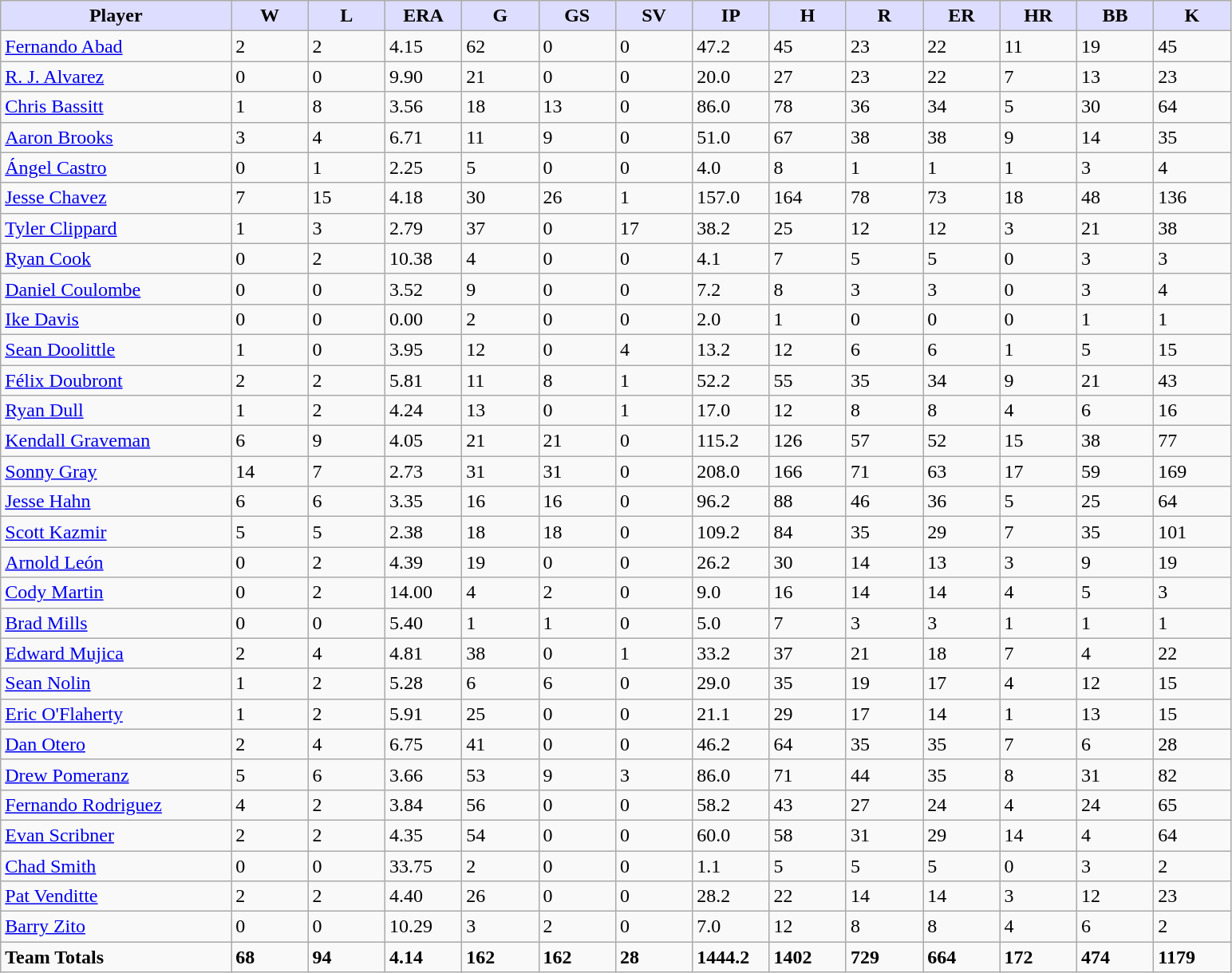<table class="wikitable sortable">
<tr>
<th style="background:#ddf; width:15%;">Player</th>
<th style="background:#ddf; width:5%;">W</th>
<th style="background:#ddf; width:5%;">L</th>
<th style="background:#ddf; width:5%;">ERA</th>
<th style="background:#ddf; width:5%;">G</th>
<th style="background:#ddf; width:5%;">GS</th>
<th style="background:#ddf; width:5%;">SV</th>
<th style="background:#ddf; width:5%;">IP</th>
<th style="background:#ddf; width:5%;">H</th>
<th style="background:#ddf; width:5%;">R</th>
<th style="background:#ddf; width:5%;">ER</th>
<th style="background:#ddf; width:5%;">HR</th>
<th style="background:#ddf; width:5%;">BB</th>
<th style="background:#ddf; width:5%;">K</th>
</tr>
<tr>
<td><a href='#'>Fernando Abad</a></td>
<td>2</td>
<td>2</td>
<td>4.15</td>
<td>62</td>
<td>0</td>
<td>0</td>
<td>47.2</td>
<td>45</td>
<td>23</td>
<td>22</td>
<td>11</td>
<td>19</td>
<td>45</td>
</tr>
<tr>
<td><a href='#'>R. J. Alvarez</a></td>
<td>0</td>
<td>0</td>
<td>9.90</td>
<td>21</td>
<td>0</td>
<td>0</td>
<td>20.0</td>
<td>27</td>
<td>23</td>
<td>22</td>
<td>7</td>
<td>13</td>
<td>23</td>
</tr>
<tr>
<td><a href='#'>Chris Bassitt</a></td>
<td>1</td>
<td>8</td>
<td>3.56</td>
<td>18</td>
<td>13</td>
<td>0</td>
<td>86.0</td>
<td>78</td>
<td>36</td>
<td>34</td>
<td>5</td>
<td>30</td>
<td>64</td>
</tr>
<tr>
<td><a href='#'>Aaron Brooks</a></td>
<td>3</td>
<td>4</td>
<td>6.71</td>
<td>11</td>
<td>9</td>
<td>0</td>
<td>51.0</td>
<td>67</td>
<td>38</td>
<td>38</td>
<td>9</td>
<td>14</td>
<td>35</td>
</tr>
<tr>
<td><a href='#'>Ángel Castro</a></td>
<td>0</td>
<td>1</td>
<td>2.25</td>
<td>5</td>
<td>0</td>
<td>0</td>
<td>4.0</td>
<td>8</td>
<td>1</td>
<td>1</td>
<td>1</td>
<td>3</td>
<td>4</td>
</tr>
<tr>
<td><a href='#'>Jesse Chavez</a></td>
<td>7</td>
<td>15</td>
<td>4.18</td>
<td>30</td>
<td>26</td>
<td>1</td>
<td>157.0</td>
<td>164</td>
<td>78</td>
<td>73</td>
<td>18</td>
<td>48</td>
<td>136</td>
</tr>
<tr>
<td><a href='#'>Tyler Clippard</a></td>
<td>1</td>
<td>3</td>
<td>2.79</td>
<td>37</td>
<td>0</td>
<td>17</td>
<td>38.2</td>
<td>25</td>
<td>12</td>
<td>12</td>
<td>3</td>
<td>21</td>
<td>38</td>
</tr>
<tr>
<td><a href='#'>Ryan Cook</a></td>
<td>0</td>
<td>2</td>
<td>10.38</td>
<td>4</td>
<td>0</td>
<td>0</td>
<td>4.1</td>
<td>7</td>
<td>5</td>
<td>5</td>
<td>0</td>
<td>3</td>
<td>3</td>
</tr>
<tr>
<td><a href='#'>Daniel Coulombe</a></td>
<td>0</td>
<td>0</td>
<td>3.52</td>
<td>9</td>
<td>0</td>
<td>0</td>
<td>7.2</td>
<td>8</td>
<td>3</td>
<td>3</td>
<td>0</td>
<td>3</td>
<td>4</td>
</tr>
<tr>
<td><a href='#'>Ike Davis</a></td>
<td>0</td>
<td>0</td>
<td>0.00</td>
<td>2</td>
<td>0</td>
<td>0</td>
<td>2.0</td>
<td>1</td>
<td>0</td>
<td>0</td>
<td>0</td>
<td>1</td>
<td>1</td>
</tr>
<tr>
<td><a href='#'>Sean Doolittle</a></td>
<td>1</td>
<td>0</td>
<td>3.95</td>
<td>12</td>
<td>0</td>
<td>4</td>
<td>13.2</td>
<td>12</td>
<td>6</td>
<td>6</td>
<td>1</td>
<td>5</td>
<td>15</td>
</tr>
<tr>
<td><a href='#'>Félix Doubront</a></td>
<td>2</td>
<td>2</td>
<td>5.81</td>
<td>11</td>
<td>8</td>
<td>1</td>
<td>52.2</td>
<td>55</td>
<td>35</td>
<td>34</td>
<td>9</td>
<td>21</td>
<td>43</td>
</tr>
<tr>
<td><a href='#'>Ryan Dull</a></td>
<td>1</td>
<td>2</td>
<td>4.24</td>
<td>13</td>
<td>0</td>
<td>1</td>
<td>17.0</td>
<td>12</td>
<td>8</td>
<td>8</td>
<td>4</td>
<td>6</td>
<td>16</td>
</tr>
<tr>
<td><a href='#'>Kendall Graveman</a></td>
<td>6</td>
<td>9</td>
<td>4.05</td>
<td>21</td>
<td>21</td>
<td>0</td>
<td>115.2</td>
<td>126</td>
<td>57</td>
<td>52</td>
<td>15</td>
<td>38</td>
<td>77</td>
</tr>
<tr>
<td><a href='#'>Sonny Gray</a></td>
<td>14</td>
<td>7</td>
<td>2.73</td>
<td>31</td>
<td>31</td>
<td>0</td>
<td>208.0</td>
<td>166</td>
<td>71</td>
<td>63</td>
<td>17</td>
<td>59</td>
<td>169</td>
</tr>
<tr>
<td><a href='#'>Jesse Hahn</a></td>
<td>6</td>
<td>6</td>
<td>3.35</td>
<td>16</td>
<td>16</td>
<td>0</td>
<td>96.2</td>
<td>88</td>
<td>46</td>
<td>36</td>
<td>5</td>
<td>25</td>
<td>64</td>
</tr>
<tr>
<td><a href='#'>Scott Kazmir</a></td>
<td>5</td>
<td>5</td>
<td>2.38</td>
<td>18</td>
<td>18</td>
<td>0</td>
<td>109.2</td>
<td>84</td>
<td>35</td>
<td>29</td>
<td>7</td>
<td>35</td>
<td>101</td>
</tr>
<tr>
<td><a href='#'>Arnold León</a></td>
<td>0</td>
<td>2</td>
<td>4.39</td>
<td>19</td>
<td>0</td>
<td>0</td>
<td>26.2</td>
<td>30</td>
<td>14</td>
<td>13</td>
<td>3</td>
<td>9</td>
<td>19</td>
</tr>
<tr>
<td><a href='#'>Cody Martin</a></td>
<td>0</td>
<td>2</td>
<td>14.00</td>
<td>4</td>
<td>2</td>
<td>0</td>
<td>9.0</td>
<td>16</td>
<td>14</td>
<td>14</td>
<td>4</td>
<td>5</td>
<td>3</td>
</tr>
<tr>
<td><a href='#'>Brad Mills</a></td>
<td>0</td>
<td>0</td>
<td>5.40</td>
<td>1</td>
<td>1</td>
<td>0</td>
<td>5.0</td>
<td>7</td>
<td>3</td>
<td>3</td>
<td>1</td>
<td>1</td>
<td>1</td>
</tr>
<tr>
<td><a href='#'>Edward Mujica</a></td>
<td>2</td>
<td>4</td>
<td>4.81</td>
<td>38</td>
<td>0</td>
<td>1</td>
<td>33.2</td>
<td>37</td>
<td>21</td>
<td>18</td>
<td>7</td>
<td>4</td>
<td>22</td>
</tr>
<tr>
<td><a href='#'>Sean Nolin</a></td>
<td>1</td>
<td>2</td>
<td>5.28</td>
<td>6</td>
<td>6</td>
<td>0</td>
<td>29.0</td>
<td>35</td>
<td>19</td>
<td>17</td>
<td>4</td>
<td>12</td>
<td>15</td>
</tr>
<tr>
<td><a href='#'>Eric O'Flaherty</a></td>
<td>1</td>
<td>2</td>
<td>5.91</td>
<td>25</td>
<td>0</td>
<td>0</td>
<td>21.1</td>
<td>29</td>
<td>17</td>
<td>14</td>
<td>1</td>
<td>13</td>
<td>15</td>
</tr>
<tr>
<td><a href='#'>Dan Otero</a></td>
<td>2</td>
<td>4</td>
<td>6.75</td>
<td>41</td>
<td>0</td>
<td>0</td>
<td>46.2</td>
<td>64</td>
<td>35</td>
<td>35</td>
<td>7</td>
<td>6</td>
<td>28</td>
</tr>
<tr>
<td><a href='#'>Drew Pomeranz</a></td>
<td>5</td>
<td>6</td>
<td>3.66</td>
<td>53</td>
<td>9</td>
<td>3</td>
<td>86.0</td>
<td>71</td>
<td>44</td>
<td>35</td>
<td>8</td>
<td>31</td>
<td>82</td>
</tr>
<tr>
<td><a href='#'>Fernando Rodriguez</a></td>
<td>4</td>
<td>2</td>
<td>3.84</td>
<td>56</td>
<td>0</td>
<td>0</td>
<td>58.2</td>
<td>43</td>
<td>27</td>
<td>24</td>
<td>4</td>
<td>24</td>
<td>65</td>
</tr>
<tr>
<td><a href='#'>Evan Scribner</a></td>
<td>2</td>
<td>2</td>
<td>4.35</td>
<td>54</td>
<td>0</td>
<td>0</td>
<td>60.0</td>
<td>58</td>
<td>31</td>
<td>29</td>
<td>14</td>
<td>4</td>
<td>64</td>
</tr>
<tr>
<td><a href='#'>Chad Smith</a></td>
<td>0</td>
<td>0</td>
<td>33.75</td>
<td>2</td>
<td>0</td>
<td>0</td>
<td>1.1</td>
<td>5</td>
<td>5</td>
<td>5</td>
<td>0</td>
<td>3</td>
<td>2</td>
</tr>
<tr>
<td><a href='#'>Pat Venditte</a></td>
<td>2</td>
<td>2</td>
<td>4.40</td>
<td>26</td>
<td>0</td>
<td>0</td>
<td>28.2</td>
<td>22</td>
<td>14</td>
<td>14</td>
<td>3</td>
<td>12</td>
<td>23</td>
</tr>
<tr>
<td><a href='#'>Barry Zito</a></td>
<td>0</td>
<td>0</td>
<td>10.29</td>
<td>3</td>
<td>2</td>
<td>0</td>
<td>7.0</td>
<td>12</td>
<td>8</td>
<td>8</td>
<td>4</td>
<td>6</td>
<td>2</td>
</tr>
<tr>
<td><strong>Team Totals</strong></td>
<td><strong>68</strong></td>
<td><strong>94</strong></td>
<td><strong>4.14</strong></td>
<td><strong>162</strong></td>
<td><strong>162</strong></td>
<td><strong>28</strong></td>
<td><strong>1444.2</strong></td>
<td><strong>1402</strong></td>
<td><strong>729</strong></td>
<td><strong>664</strong></td>
<td><strong>172</strong></td>
<td><strong>474</strong></td>
<td><strong>1179</strong></td>
</tr>
</table>
